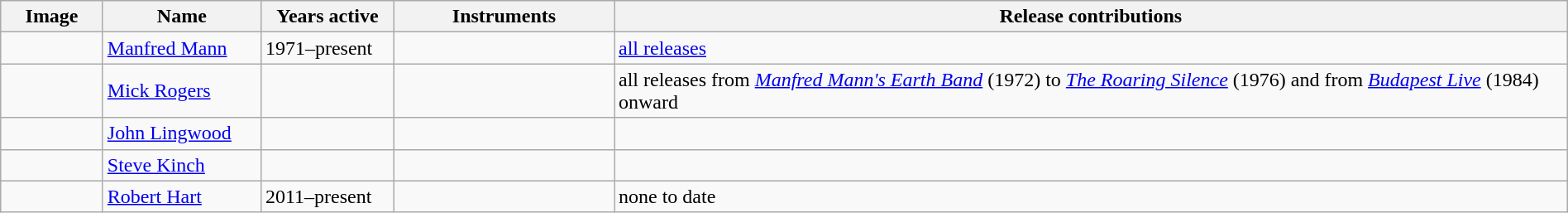<table class="wikitable" width="100%" border="1">
<tr>
<th width="75">Image</th>
<th width="120">Name</th>
<th width="100">Years active</th>
<th width="170">Instruments</th>
<th>Release contributions</th>
</tr>
<tr>
<td></td>
<td><a href='#'>Manfred Mann</a></td>
<td>1971–present</td>
<td></td>
<td><a href='#'>all releases</a></td>
</tr>
<tr>
<td></td>
<td><a href='#'>Mick Rogers</a></td>
<td></td>
<td></td>
<td>all releases from <em><a href='#'>Manfred Mann's Earth Band</a></em> (1972) to <em><a href='#'>The Roaring Silence</a></em> (1976) and from <em><a href='#'>Budapest Live</a></em> (1984) onward</td>
</tr>
<tr>
<td></td>
<td><a href='#'>John Lingwood</a></td>
<td></td>
<td></td>
<td></td>
</tr>
<tr>
<td></td>
<td><a href='#'>Steve Kinch</a></td>
<td></td>
<td></td>
<td></td>
</tr>
<tr>
<td></td>
<td><a href='#'>Robert Hart</a></td>
<td>2011–present</td>
<td></td>
<td>none to date</td>
</tr>
</table>
